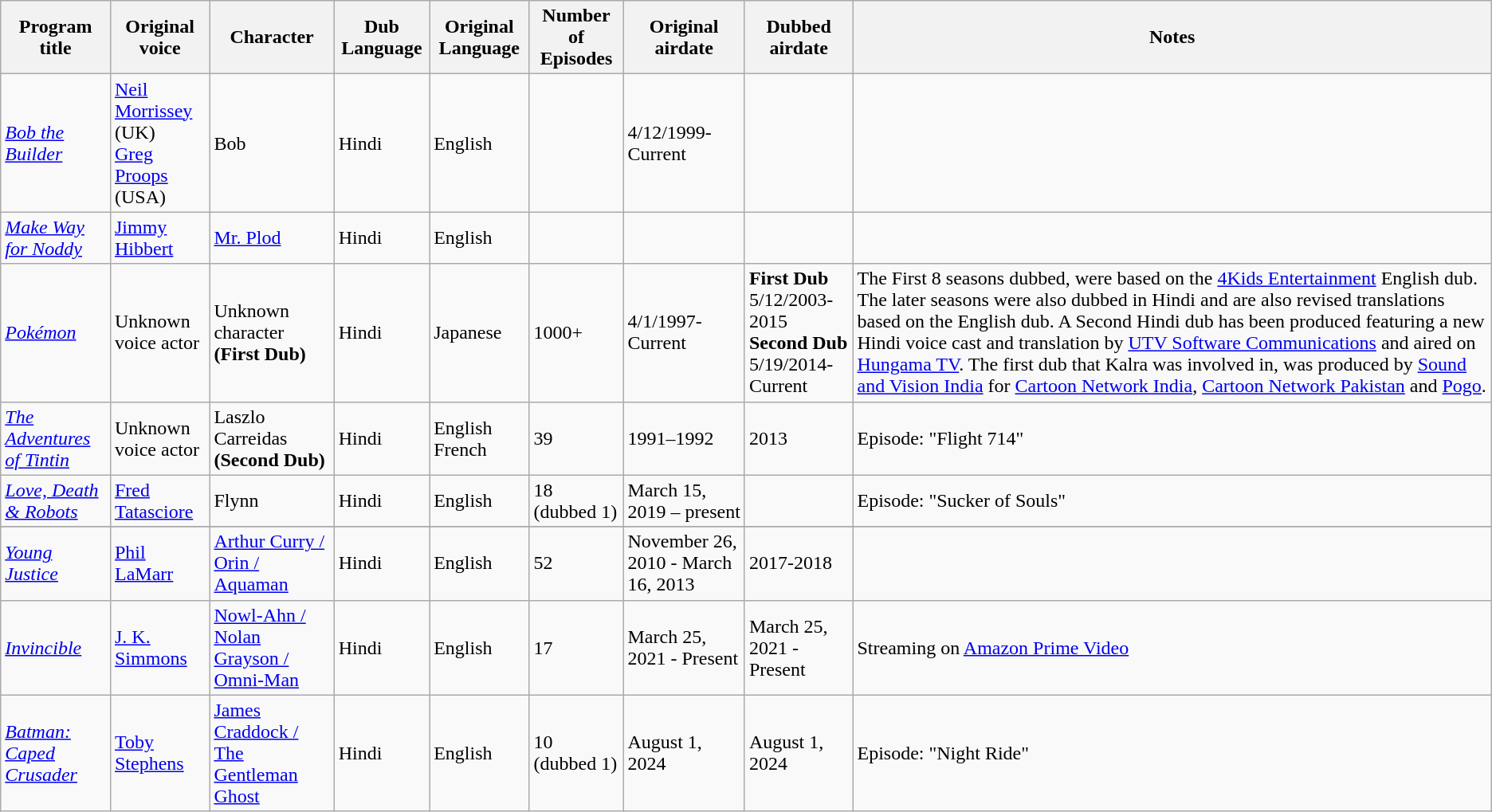<table class="wikitable sortable">
<tr>
<th>Program title</th>
<th>Original voice</th>
<th>Character</th>
<th>Dub Language</th>
<th>Original Language</th>
<th>Number of Episodes</th>
<th>Original airdate</th>
<th>Dubbed airdate</th>
<th>Notes</th>
</tr>
<tr>
<td><em><a href='#'>Bob the Builder</a></em></td>
<td><a href='#'>Neil Morrissey</a> (UK) <br> <a href='#'>Greg Proops</a> (USA)</td>
<td>Bob</td>
<td>Hindi</td>
<td>English</td>
<td></td>
<td>4/12/1999-<br>Current</td>
<td></td>
<td></td>
</tr>
<tr>
<td><em><a href='#'>Make Way for Noddy</a></em></td>
<td><a href='#'>Jimmy Hibbert</a></td>
<td><a href='#'>Mr. Plod</a></td>
<td>Hindi</td>
<td>English</td>
<td></td>
<td></td>
<td></td>
<td></td>
</tr>
<tr>
<td><a href='#'><em>Pokémon</em></a></td>
<td>Unknown voice actor</td>
<td>Unknown character <br> <strong>(First Dub)</strong></td>
<td>Hindi</td>
<td>Japanese</td>
<td>1000+</td>
<td>4/1/1997-Current</td>
<td><strong>First Dub</strong> <br> 5/12/2003-2015 <br> <strong>Second Dub</strong> <br> 5/19/2014-Current</td>
<td>The First 8 seasons dubbed, were based on the <a href='#'>4Kids Entertainment</a> English dub. The later seasons were also dubbed in Hindi and are also revised translations based on the English dub. A Second Hindi dub has been produced featuring a new Hindi voice cast and translation by <a href='#'>UTV Software Communications</a> and aired on <a href='#'>Hungama TV</a>. The first dub that Kalra was involved in, was produced by <a href='#'>Sound and Vision India</a> for <a href='#'>Cartoon Network India</a>, <a href='#'>Cartoon Network Pakistan</a> and <a href='#'>Pogo</a>.</td>
</tr>
<tr>
<td><a href='#'><em>The Adventures of Tintin</em></a></td>
<td>Unknown voice actor</td>
<td>Laszlo Carreidas <strong>(Second Dub)</strong></td>
<td>Hindi</td>
<td>English<br>French</td>
<td>39</td>
<td>1991–1992</td>
<td>2013</td>
<td>Episode: "Flight 714"</td>
</tr>
<tr>
<td><em><a href='#'>Love, Death & Robots</a></em></td>
<td><a href='#'>Fred Tatasciore</a></td>
<td>Flynn</td>
<td>Hindi</td>
<td>English</td>
<td>18 (dubbed 1)</td>
<td>March 15, 2019 – present</td>
<td></td>
<td>Episode: "Sucker of Souls"</td>
</tr>
<tr Ninja Hattori- Kenichi's Teacher>
</tr>
<tr>
<td><em><a href='#'>Young Justice</a></em></td>
<td><a href='#'>Phil LaMarr</a></td>
<td><a href='#'>Arthur Curry / Orin / Aquaman</a></td>
<td>Hindi</td>
<td>English</td>
<td>52</td>
<td>November 26, 2010 - March 16, 2013</td>
<td>2017-2018</td>
<td></td>
</tr>
<tr>
<td><em><a href='#'>Invincible</a></em></td>
<td><a href='#'>J. K. Simmons</a></td>
<td><a href='#'>Nowl-Ahn / Nolan Grayson / Omni-Man</a></td>
<td>Hindi</td>
<td>English</td>
<td>17</td>
<td>March 25, 2021 - Present</td>
<td>March 25, 2021 - Present</td>
<td>Streaming on <a href='#'>Amazon Prime Video</a></td>
</tr>
<tr>
<td><em><a href='#'>Batman: Caped Crusader</a></em></td>
<td><a href='#'>Toby Stephens</a></td>
<td><a href='#'>James Craddock / The Gentleman Ghost</a></td>
<td>Hindi</td>
<td>English</td>
<td>10 (dubbed 1)</td>
<td>August 1, 2024</td>
<td>August 1, 2024</td>
<td>Episode: "Night Ride"</td>
</tr>
</table>
